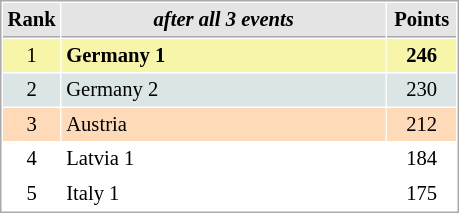<table cellspacing="1" cellpadding="3" style="border:1px solid #AAAAAA;font-size:86%">
<tr style="background-color: #E4E4E4;">
<th style="border-bottom:1px solid #AAAAAA; width: 10px;">Rank</th>
<th style="border-bottom:1px solid #AAAAAA; width: 210px;"><em>after all 3 events</em></th>
<th style="border-bottom:1px solid #AAAAAA; width: 40px;">Points</th>
</tr>
<tr style="background:#f7f6a8;">
<td align=center>1</td>
<td> <strong>Germany 1</strong></td>
<td align=center><strong>246</strong></td>
</tr>
<tr style="background:#dce5e5;">
<td align=center>2</td>
<td> Germany 2</td>
<td align=center>230</td>
</tr>
<tr style="background:#ffdab9;">
<td align=center>3</td>
<td> Austria</td>
<td align=center>212</td>
</tr>
<tr>
<td align=center>4</td>
<td> Latvia 1</td>
<td align=center>184</td>
</tr>
<tr>
<td align=center>5</td>
<td> Italy 1</td>
<td align=center>175</td>
</tr>
</table>
